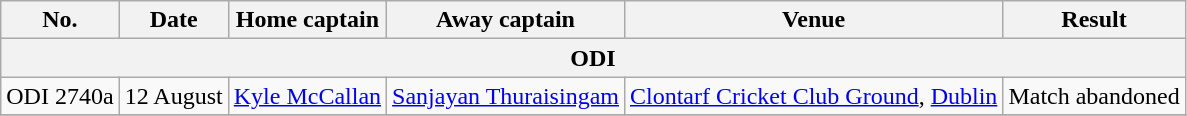<table class="wikitable">
<tr>
<th>No.</th>
<th>Date</th>
<th>Home captain</th>
<th>Away captain</th>
<th>Venue</th>
<th>Result</th>
</tr>
<tr>
<th colspan="6">ODI</th>
</tr>
<tr>
<td>ODI 2740a</td>
<td>12 August</td>
<td><a href='#'>Kyle McCallan</a></td>
<td><a href='#'>Sanjayan Thuraisingam</a></td>
<td><a href='#'>Clontarf Cricket Club Ground</a>, <a href='#'>Dublin</a></td>
<td>Match abandoned</td>
</tr>
<tr>
</tr>
</table>
